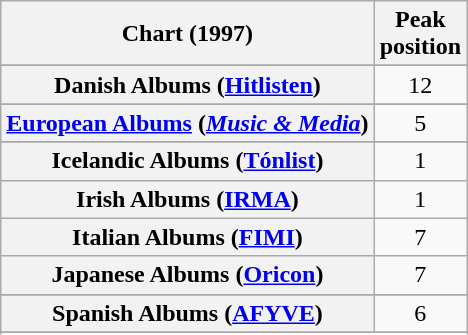<table class="wikitable sortable plainrowheaders" style="text-align:center">
<tr>
<th>Chart (1997)</th>
<th>Peak<br>position</th>
</tr>
<tr>
</tr>
<tr>
</tr>
<tr>
</tr>
<tr>
</tr>
<tr>
</tr>
<tr>
<th scope="row">Danish Albums (<a href='#'>Hitlisten</a>)</th>
<td align="center">12</td>
</tr>
<tr>
</tr>
<tr>
<th scope="row"><a href='#'>European Albums</a> (<em><a href='#'>Music & Media</a></em>)</th>
<td align="center">5</td>
</tr>
<tr>
</tr>
<tr>
</tr>
<tr>
</tr>
<tr>
<th scope="row">Icelandic Albums (<a href='#'>Tónlist</a>)</th>
<td align="center">1</td>
</tr>
<tr>
<th scope="row">Irish Albums (<a href='#'>IRMA</a>)</th>
<td align="center">1</td>
</tr>
<tr>
<th scope="row">Italian Albums (<a href='#'>FIMI</a>)</th>
<td align="center">7</td>
</tr>
<tr>
<th scope="row">Japanese Albums (<a href='#'>Oricon</a>)</th>
<td align="center">7</td>
</tr>
<tr>
</tr>
<tr>
</tr>
<tr>
<th scope="row">Spanish Albums (<a href='#'>AFYVE</a>)</th>
<td align="center">6</td>
</tr>
<tr>
</tr>
<tr>
</tr>
<tr>
</tr>
<tr>
</tr>
</table>
